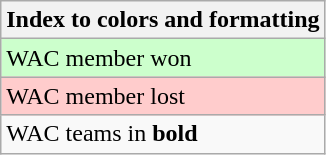<table class="wikitable">
<tr>
<th>Index to colors and formatting</th>
</tr>
<tr bgcolor=#ccffcc>
<td>WAC member won</td>
</tr>
<tr bgcolor=#ffcccc>
<td>WAC member lost</td>
</tr>
<tr>
<td>WAC teams in <strong>bold</strong></td>
</tr>
</table>
